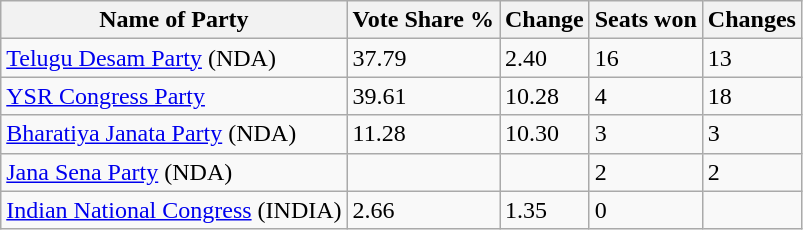<table class="wikitable sortable">
<tr>
<th>Name of Party</th>
<th>Vote Share % </th>
<th>Change</th>
<th>Seats won</th>
<th>Changes</th>
</tr>
<tr>
<td><a href='#'>Telugu Desam Party</a> (NDA)</td>
<td>37.79</td>
<td> 2.40</td>
<td>16</td>
<td>13</td>
</tr>
<tr>
<td><a href='#'>YSR Congress Party</a></td>
<td>39.61</td>
<td> 10.28</td>
<td>4</td>
<td>18</td>
</tr>
<tr>
<td><a href='#'>Bharatiya Janata Party</a> (NDA)</td>
<td>11.28</td>
<td> 10.30</td>
<td>3</td>
<td>3</td>
</tr>
<tr>
<td><a href='#'>Jana Sena Party</a> (NDA)</td>
<td></td>
<td></td>
<td>2</td>
<td>2</td>
</tr>
<tr>
<td><a href='#'>Indian National Congress</a> (INDIA)</td>
<td>2.66</td>
<td> 1.35</td>
<td>0</td>
<td></td>
</tr>
</table>
